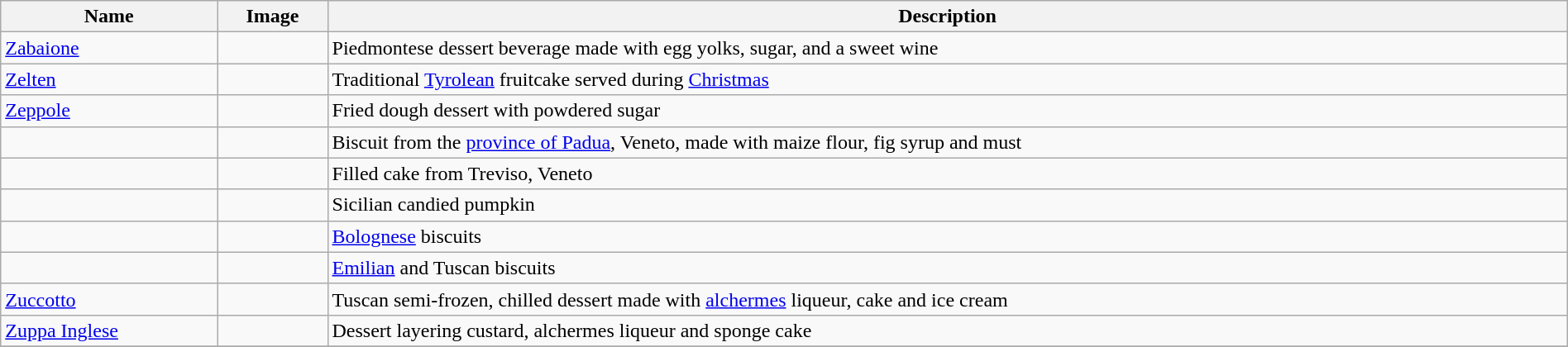<table class="wikitable sortable" width="100%">
<tr>
<th>Name</th>
<th class="unsortable">Image</th>
<th>Description</th>
</tr>
<tr>
<td><a href='#'>Zabaione</a></td>
<td></td>
<td>Piedmontese dessert beverage made with egg yolks, sugar, and a sweet wine</td>
</tr>
<tr>
<td><a href='#'>Zelten</a></td>
<td></td>
<td>Traditional <a href='#'>Tyrolean</a> fruitcake served during <a href='#'>Christmas</a></td>
</tr>
<tr>
<td><a href='#'>Zeppole</a></td>
<td></td>
<td>Fried dough dessert with powdered sugar</td>
</tr>
<tr>
<td></td>
<td></td>
<td>Biscuit from the <a href='#'>province of Padua</a>, Veneto, made with maize flour, fig syrup and must</td>
</tr>
<tr>
<td></td>
<td></td>
<td>Filled cake from Treviso, Veneto</td>
</tr>
<tr>
<td></td>
<td></td>
<td>Sicilian candied pumpkin</td>
</tr>
<tr>
<td></td>
<td></td>
<td><a href='#'>Bolognese</a> biscuits</td>
</tr>
<tr>
<td></td>
<td></td>
<td><a href='#'>Emilian</a> and Tuscan biscuits</td>
</tr>
<tr>
<td><a href='#'>Zuccotto</a></td>
<td></td>
<td>Tuscan semi-frozen, chilled dessert made with <a href='#'>alchermes</a> liqueur, cake and ice cream</td>
</tr>
<tr>
<td><a href='#'>Zuppa Inglese</a></td>
<td></td>
<td>Dessert layering custard, alchermes liqueur and sponge cake</td>
</tr>
<tr>
</tr>
</table>
